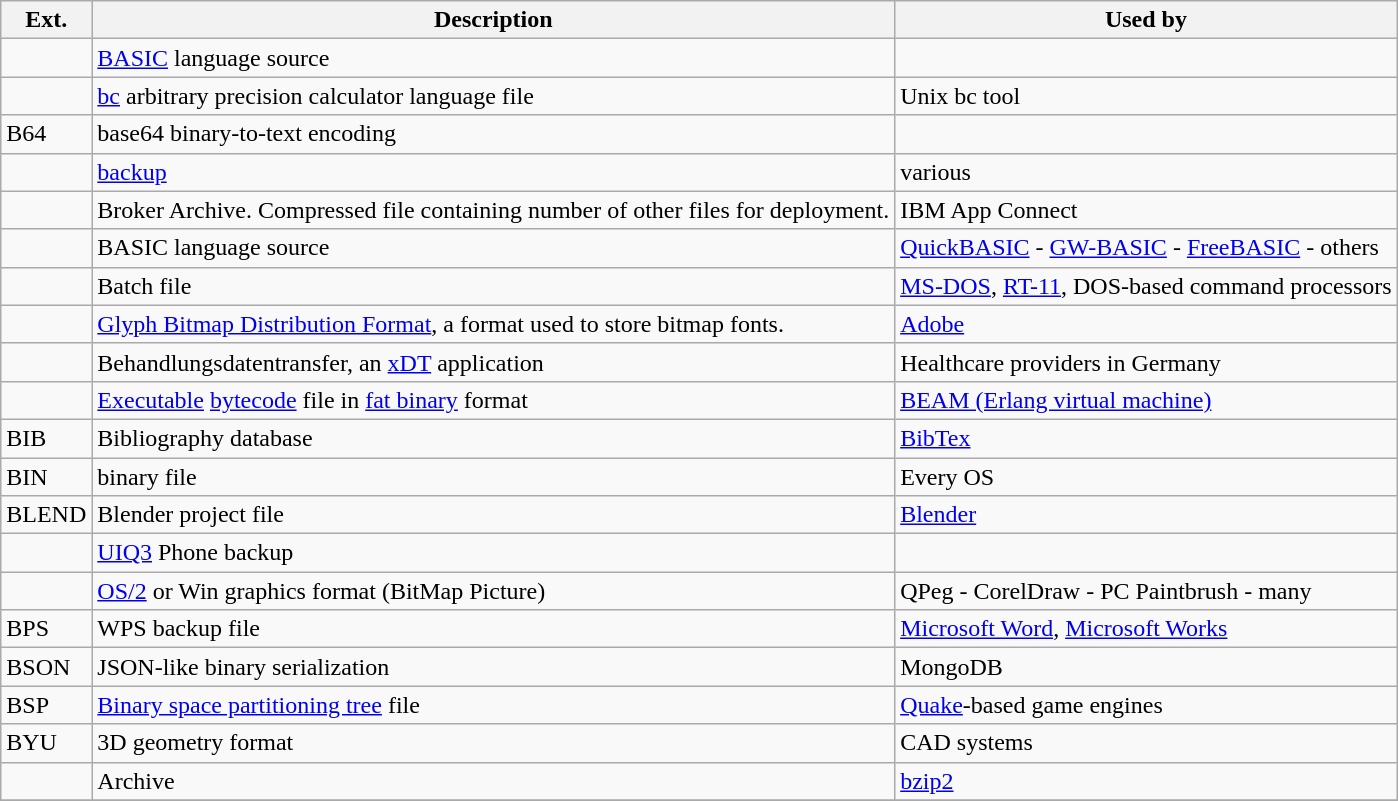<table class="wikitable sortable">
<tr>
<th scope="col">Ext.</th>
<th scope="col">Description</th>
<th scope="col">Used by</th>
</tr>
<tr>
<td></td>
<td><a href='#'>BASIC</a> language source</td>
<td></td>
</tr>
<tr>
<td></td>
<td><a href='#'>bc</a> arbitrary precision calculator language file</td>
<td>Unix bc tool</td>
</tr>
<tr>
<td>B64</td>
<td>base64 binary-to-text encoding</td>
<td></td>
</tr>
<tr>
<td></td>
<td><a href='#'>backup</a></td>
<td>various</td>
</tr>
<tr>
<td></td>
<td>Broker Archive. Compressed file containing number of other files for deployment.</td>
<td>IBM App Connect</td>
</tr>
<tr>
<td></td>
<td>BASIC language source</td>
<td><a href='#'>QuickBASIC</a> - <a href='#'>GW-BASIC</a> - <a href='#'>FreeBASIC</a> - others</td>
</tr>
<tr>
<td></td>
<td>Batch file</td>
<td><a href='#'>MS-DOS</a>, <a href='#'>RT-11</a>, DOS-based command processors</td>
</tr>
<tr>
<td></td>
<td><a href='#'>Glyph Bitmap Distribution Format</a>, a format used to store bitmap fonts.</td>
<td><a href='#'>Adobe</a></td>
</tr>
<tr>
<td></td>
<td>Behandlungsdatentransfer, an <a href='#'>xDT</a> application</td>
<td>Healthcare providers in Germany</td>
</tr>
<tr>
<td></td>
<td><a href='#'>Executable</a> <a href='#'>bytecode</a> file in <a href='#'>fat binary</a> format</td>
<td><a href='#'>BEAM (Erlang virtual machine)</a></td>
</tr>
<tr>
<td>BIB</td>
<td>Bibliography database</td>
<td><a href='#'>BibTex</a></td>
</tr>
<tr>
<td>BIN</td>
<td>binary file</td>
<td>Every OS</td>
</tr>
<tr>
<td>BLEND</td>
<td>Blender project file</td>
<td><a href='#'>Blender</a></td>
</tr>
<tr>
<td></td>
<td><a href='#'>UIQ3</a> Phone backup</td>
<td></td>
</tr>
<tr>
<td></td>
<td><a href='#'>OS/2</a> or Win graphics format (BitMap Picture)</td>
<td>QPeg - CorelDraw - PC Paintbrush - many</td>
</tr>
<tr>
<td>BPS</td>
<td>WPS backup file</td>
<td><a href='#'>Microsoft Word</a>, <a href='#'>Microsoft Works</a></td>
</tr>
<tr>
<td>BSON</td>
<td>JSON-like binary serialization</td>
<td>MongoDB</td>
</tr>
<tr>
<td>BSP</td>
<td><a href='#'>Binary space partitioning tree</a> file</td>
<td><a href='#'>Quake</a>-based game engines</td>
</tr>
<tr>
<td>BYU</td>
<td>3D geometry format</td>
<td>CAD systems</td>
</tr>
<tr>
<td></td>
<td>Archive</td>
<td><a href='#'>bzip2</a></td>
</tr>
<tr>
</tr>
</table>
